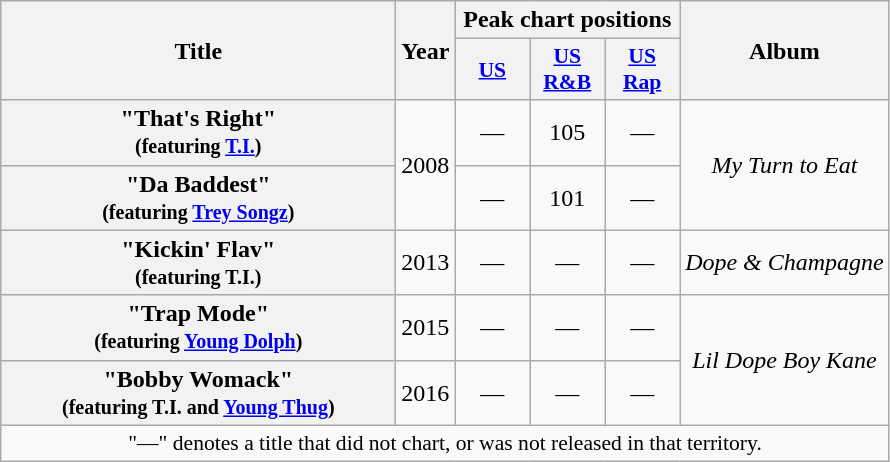<table class="wikitable plainrowheaders" style="text-align:center;" border="1">
<tr>
<th scope="col" rowspan="2" style="width:16em;">Title</th>
<th scope="col" rowspan="2">Year</th>
<th scope="col" colspan="3">Peak chart positions</th>
<th scope="col" rowspan="2">Album</th>
</tr>
<tr>
<th style="width:3em; font-size:90%"><a href='#'>US</a></th>
<th style="width:3em; font-size:90%"><a href='#'>US<br>R&B</a></th>
<th style="width:3em; font-size:90%"><a href='#'>US<br>Rap</a></th>
</tr>
<tr>
<th scope="row">"That's Right"<br><small>(featuring <a href='#'>T.I.</a>)</small></th>
<td rowspan="2">2008</td>
<td>—</td>
<td>105</td>
<td>—</td>
<td rowspan="2"><em>My Turn to Eat</em></td>
</tr>
<tr>
<th scope="row">"Da Baddest"<br><small>(featuring <a href='#'>Trey Songz</a>)</small></th>
<td>—</td>
<td>101</td>
<td>—</td>
</tr>
<tr>
<th scope="row">"Kickin' Flav"<br><small>(featuring T.I.)</small></th>
<td rowspan="1">2013</td>
<td>—</td>
<td>—</td>
<td>—</td>
<td rowspan="1"><em>Dope & Champagne</em></td>
</tr>
<tr>
<th scope="row">"Trap Mode"<br><small>(featuring <a href='#'>Young Dolph</a>)</small></th>
<td>2015</td>
<td>—</td>
<td>—</td>
<td>—</td>
<td rowspan="2"><em>Lil Dope Boy Kane</em></td>
</tr>
<tr>
<th scope="row">"Bobby Womack"<br><small>(featuring T.I. and <a href='#'>Young Thug</a>)</small></th>
<td>2016</td>
<td>—</td>
<td>—</td>
<td>—</td>
</tr>
<tr>
<td colspan="7" style="font-size:90%">"—" denotes a title that did not chart, or was not released in that territory.</td>
</tr>
</table>
